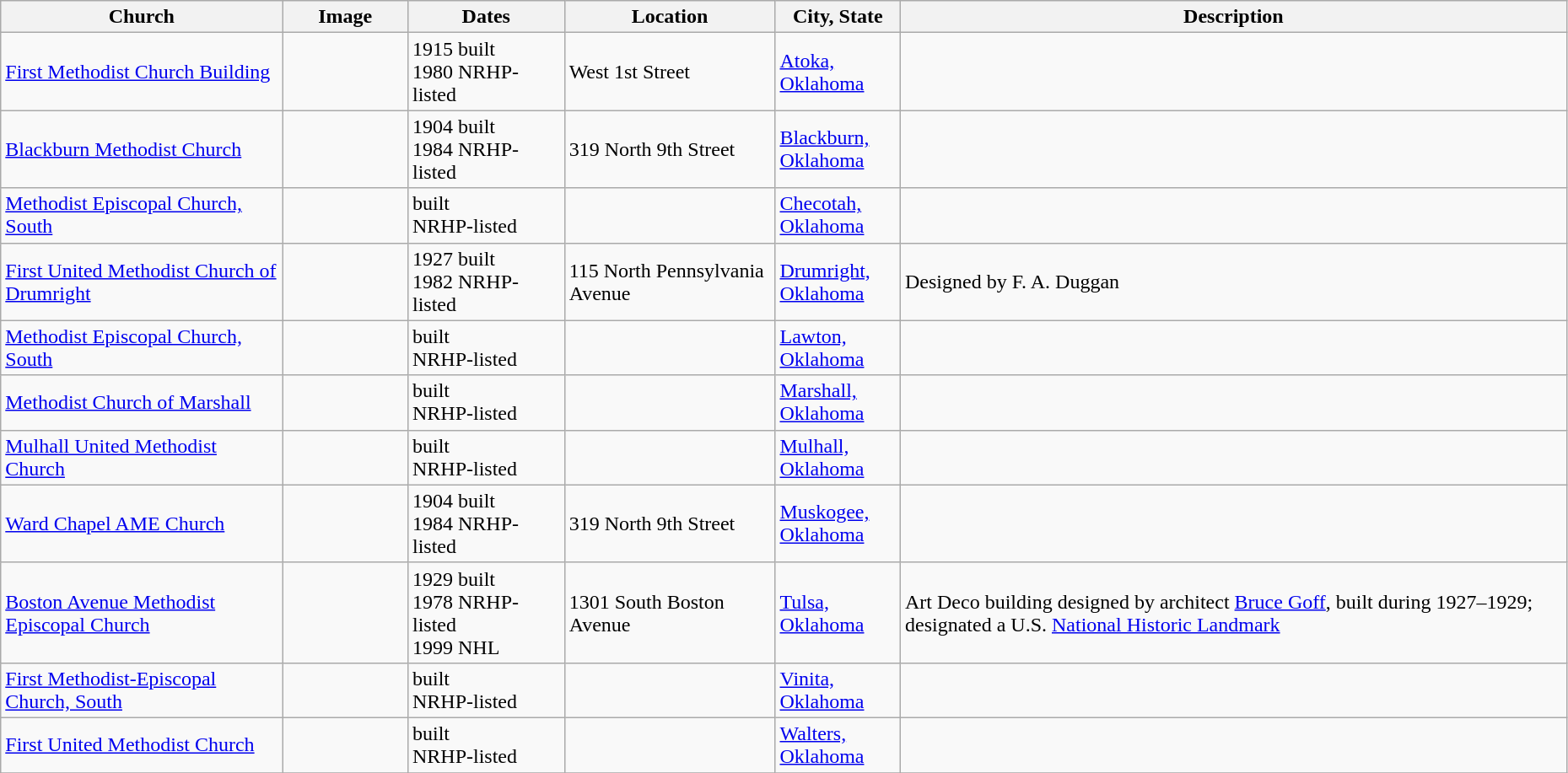<table class="wikitable sortable" style="width:98%">
<tr>
<th style="width:18%;"><strong>Church</strong></th>
<th style="width:8%;" class="unsortable"><strong>Image</strong></th>
<th style="width:10%;"><strong>Dates</strong></th>
<th><strong>Location</strong></th>
<th style="width:8%;"><strong>City, State</strong></th>
<th class="unsortable"><strong>Description</strong></th>
</tr>
<tr>
<td><a href='#'>First Methodist Church Building</a></td>
<td></td>
<td>1915 built<br>1980 NRHP-listed</td>
<td>West 1st Street</td>
<td><a href='#'>Atoka, Oklahoma</a></td>
<td></td>
</tr>
<tr>
<td><a href='#'>Blackburn Methodist Church</a></td>
<td></td>
<td>1904 built<br>1984 NRHP-listed</td>
<td>319 North 9th Street</td>
<td><a href='#'>Blackburn, Oklahoma</a></td>
<td></td>
</tr>
<tr>
<td><a href='#'>Methodist Episcopal Church, South</a></td>
<td></td>
<td>built<br> NRHP-listed</td>
<td></td>
<td><a href='#'>Checotah, Oklahoma</a></td>
<td></td>
</tr>
<tr>
<td><a href='#'>First United Methodist Church of Drumright</a></td>
<td></td>
<td>1927 built<br>1982 NRHP-listed</td>
<td>115 North Pennsylvania Avenue</td>
<td><a href='#'>Drumright, Oklahoma</a></td>
<td>Designed by F. A. Duggan</td>
</tr>
<tr>
<td><a href='#'>Methodist Episcopal Church, South</a></td>
<td></td>
<td>built<br> NRHP-listed</td>
<td></td>
<td><a href='#'>Lawton, Oklahoma</a></td>
<td></td>
</tr>
<tr>
<td><a href='#'>Methodist Church of Marshall</a></td>
<td></td>
<td>built<br> NRHP-listed</td>
<td></td>
<td><a href='#'>Marshall, Oklahoma</a></td>
<td></td>
</tr>
<tr>
<td><a href='#'>Mulhall United Methodist Church</a></td>
<td></td>
<td>built<br> NRHP-listed</td>
<td></td>
<td><a href='#'>Mulhall, Oklahoma</a></td>
<td></td>
</tr>
<tr>
<td><a href='#'>Ward Chapel AME Church</a></td>
<td></td>
<td>1904 built<br>1984 NRHP-listed</td>
<td>319 North 9th Street</td>
<td><a href='#'>Muskogee, Oklahoma</a></td>
<td></td>
</tr>
<tr ->
<td><a href='#'>Boston Avenue Methodist Episcopal Church</a></td>
<td></td>
<td>1929 built<br>1978 NRHP-listed<br>1999 NHL</td>
<td>1301 South Boston Avenue<br><small></small></td>
<td><a href='#'>Tulsa, Oklahoma</a></td>
<td>Art Deco building designed by architect <a href='#'>Bruce Goff</a>, built during 1927–1929;  designated a U.S. <a href='#'>National Historic Landmark</a></td>
</tr>
<tr>
<td><a href='#'>First Methodist-Episcopal Church, South</a></td>
<td></td>
<td>built<br> NRHP-listed</td>
<td></td>
<td><a href='#'>Vinita, Oklahoma</a></td>
<td></td>
</tr>
<tr>
<td><a href='#'>First United Methodist Church</a></td>
<td></td>
<td>built<br> NRHP-listed</td>
<td></td>
<td><a href='#'>Walters, Oklahoma</a></td>
<td></td>
</tr>
<tr>
</tr>
</table>
